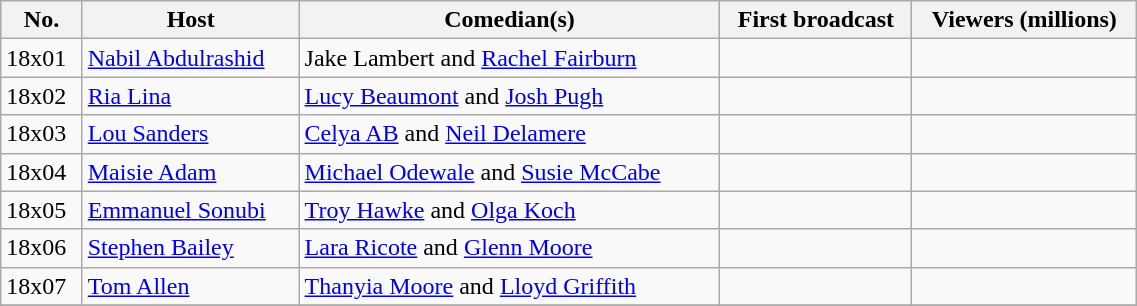<table class="wikitable" style="width:60%;">
<tr>
<th>No.</th>
<th>Host</th>
<th>Comedian(s)</th>
<th>First broadcast</th>
<th>Viewers (millions)</th>
</tr>
<tr>
<td>18x01</td>
<td><a href='#'>Nabil Abdulrashid</a></td>
<td>Jake Lambert and <a href='#'>Rachel Fairburn</a></td>
<td></td>
<td></td>
</tr>
<tr>
<td>18x02</td>
<td><a href='#'>Ria Lina</a></td>
<td><a href='#'>Lucy Beaumont</a> and <a href='#'>Josh Pugh</a></td>
<td></td>
<td></td>
</tr>
<tr>
<td>18x03</td>
<td><a href='#'>Lou Sanders</a></td>
<td><a href='#'>Celya AB</a> and <a href='#'>Neil Delamere</a></td>
<td></td>
<td></td>
</tr>
<tr>
<td>18x04</td>
<td><a href='#'>Maisie Adam</a></td>
<td><a href='#'>Michael Odewale</a> and <a href='#'>Susie McCabe</a></td>
<td></td>
<td></td>
</tr>
<tr>
<td>18x05</td>
<td><a href='#'>Emmanuel Sonubi</a></td>
<td><a href='#'>Troy Hawke</a> and <a href='#'>Olga Koch</a></td>
<td></td>
<td></td>
</tr>
<tr>
<td>18x06</td>
<td><a href='#'>Stephen Bailey</a></td>
<td><a href='#'>Lara Ricote</a> and <a href='#'>Glenn Moore</a></td>
<td></td>
<td></td>
</tr>
<tr>
<td>18x07</td>
<td><a href='#'>Tom Allen</a></td>
<td><a href='#'>Thanyia Moore</a> and <a href='#'>Lloyd Griffith</a></td>
<td></td>
<td></td>
</tr>
<tr>
</tr>
</table>
